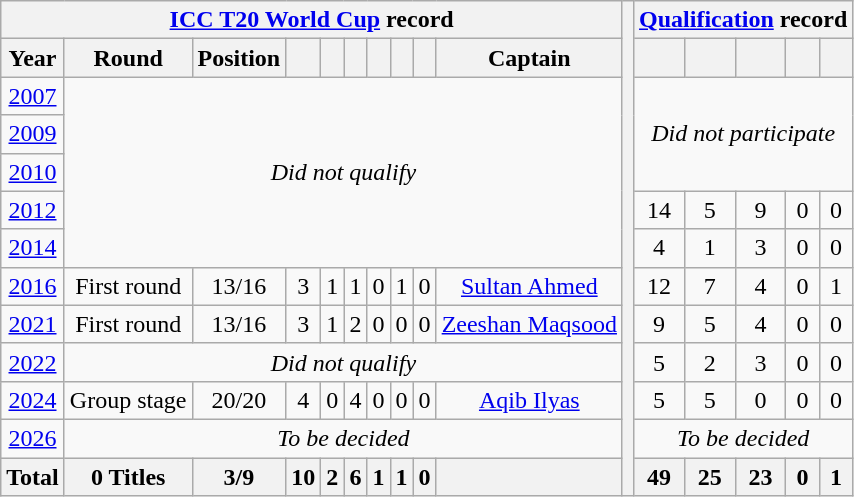<table class="wikitable" style="text-align: center;">
<tr>
<th colspan=10><a href='#'>ICC T20 World Cup</a> record</th>
<th rowspan="14"></th>
<th colspan=5><a href='#'>Qualification</a> record</th>
</tr>
<tr>
<th scope="col">Year</th>
<th scope="col">Round</th>
<th scope="col">Position</th>
<th scope="col"></th>
<th scope="col"></th>
<th scope="col"></th>
<th scope="col"></th>
<th scope="col"></th>
<th scope="col"></th>
<th scope="col">Captain</th>
<th scope="col"></th>
<th scope="col"></th>
<th scope="col"></th>
<th scope="col"></th>
<th scope="col"></th>
</tr>
<tr>
<td> <a href='#'>2007</a></td>
<td rowspan="5" colspan="9"><em>Did not qualify</em></td>
<td rowspan=3 colspan=5><em>Did not participate</em></td>
</tr>
<tr>
<td> <a href='#'>2009</a></td>
</tr>
<tr>
<td> <a href='#'>2010</a></td>
</tr>
<tr>
<td> <a href='#'>2012</a></td>
<td>14</td>
<td>5</td>
<td>9</td>
<td>0</td>
<td>0</td>
</tr>
<tr>
<td> <a href='#'>2014</a></td>
<td>4</td>
<td>1</td>
<td>3</td>
<td>0</td>
<td>0</td>
</tr>
<tr>
<td> <a href='#'>2016</a></td>
<td>First round</td>
<td>13/16</td>
<td>3</td>
<td>1</td>
<td>1</td>
<td>0</td>
<td>1</td>
<td>0</td>
<td><a href='#'>Sultan Ahmed</a></td>
<td>12</td>
<td>7</td>
<td>4</td>
<td>0</td>
<td>1</td>
</tr>
<tr>
<td>  <a href='#'>2021</a></td>
<td>First round</td>
<td>13/16</td>
<td>3</td>
<td>1</td>
<td>2</td>
<td>0</td>
<td>0</td>
<td>0</td>
<td><a href='#'>Zeeshan Maqsood</a></td>
<td>9</td>
<td>5</td>
<td>4</td>
<td>0</td>
<td>0</td>
</tr>
<tr>
<td> <a href='#'>2022</a></td>
<td colspan="9"><em>Did not qualify</em></td>
<td>5</td>
<td>2</td>
<td>3</td>
<td>0</td>
<td>0</td>
</tr>
<tr>
<td>  <a href='#'>2024</a></td>
<td>Group stage</td>
<td>20/20</td>
<td>4</td>
<td>0</td>
<td>4</td>
<td>0</td>
<td>0</td>
<td>0</td>
<td><a href='#'>Aqib Ilyas</a></td>
<td>5</td>
<td>5</td>
<td>0</td>
<td>0</td>
<td>0</td>
</tr>
<tr>
<td>  <a href='#'>2026</a></td>
<td colspan="9"><em>To be decided</em></td>
<td colspan="5"><em>To be decided</em></td>
</tr>
<tr>
<th><strong>Total</strong></th>
<th><strong>0 Titles</strong></th>
<th><strong>3/9</strong></th>
<th><strong>10</strong></th>
<th><strong>2</strong></th>
<th><strong>6</strong></th>
<th><strong>1</strong></th>
<th><strong>1</strong></th>
<th><strong>0</strong></th>
<th></th>
<th><strong>49</strong></th>
<th><strong>25</strong></th>
<th><strong>23</strong></th>
<th><strong>0</strong></th>
<th><strong>1</strong></th>
</tr>
</table>
